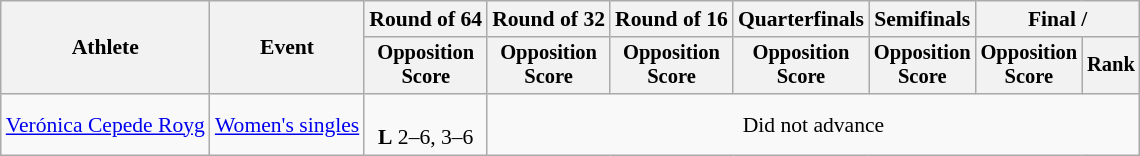<table class=wikitable style="font-size:90%">
<tr>
<th rowspan="2">Athlete</th>
<th rowspan="2">Event</th>
<th>Round of 64</th>
<th>Round of 32</th>
<th>Round of 16</th>
<th>Quarterfinals</th>
<th>Semifinals</th>
<th colspan=2>Final / </th>
</tr>
<tr style="font-size:95%">
<th>Opposition<br>Score</th>
<th>Opposition<br>Score</th>
<th>Opposition<br>Score</th>
<th>Opposition<br>Score</th>
<th>Opposition<br>Score</th>
<th>Opposition<br>Score</th>
<th>Rank</th>
</tr>
<tr align=center>
<td align=left><a href='#'>Verónica Cepede Royg</a></td>
<td align=left><a href='#'>Women's singles</a></td>
<td><br><strong>L</strong> 2–6, 3–6</td>
<td colspan=6>Did not advance</td>
</tr>
</table>
